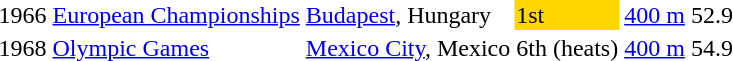<table>
<tr>
<td>1966</td>
<td><a href='#'>European Championships</a></td>
<td><a href='#'>Budapest</a>, Hungary</td>
<td bgcolor=gold>1st</td>
<td><a href='#'>400 m</a></td>
<td>52.9</td>
</tr>
<tr>
<td>1968</td>
<td><a href='#'>Olympic Games</a></td>
<td><a href='#'>Mexico City</a>, Mexico</td>
<td>6th (heats)</td>
<td><a href='#'>400 m</a></td>
<td>54.9</td>
</tr>
</table>
